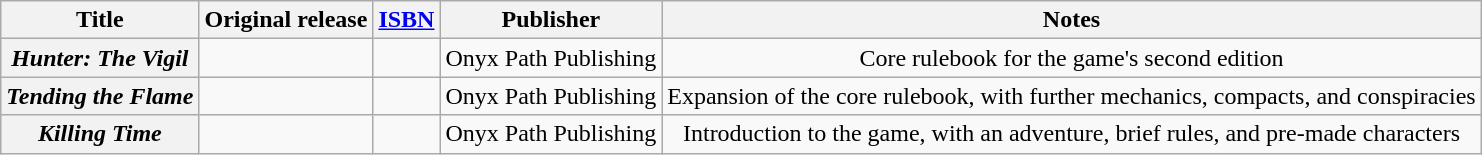<table class="wikitable sortable">
<tr>
<th scope="col">Title</th>
<th scope="col">Original release</th>
<th scope="col"><a href='#'>ISBN</a></th>
<th scope="col">Publisher</th>
<th scope="col">Notes</th>
</tr>
<tr style="text-align: center;">
<th scope="row"><em>Hunter: The Vigil</em></th>
<td></td>
<td></td>
<td>Onyx Path Publishing</td>
<td>Core rulebook for the game's second edition</td>
</tr>
<tr style="text-align: center;">
<th scope="row"><em>Tending the Flame</em></th>
<td></td>
<td></td>
<td>Onyx Path Publishing</td>
<td>Expansion of the core rulebook, with further mechanics, compacts, and conspiracies</td>
</tr>
<tr style="text-align: center;">
<th scope="row"><em>Killing Time</em></th>
<td></td>
<td></td>
<td>Onyx Path Publishing</td>
<td>Introduction to the game, with an adventure, brief rules, and pre-made characters</td>
</tr>
</table>
